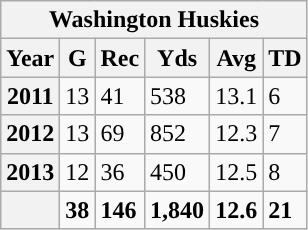<table class="wikitable sortable">
<tr>
<th colspan="13">Washington Huskies</th>
</tr>
<tr>
<th>Year</th>
<th>G</th>
<th>Rec</th>
<th>Yds</th>
<th>Avg</th>
<th>TD</th>
</tr>
<tr>
<th>2011</th>
<td>13</td>
<td>41</td>
<td>538</td>
<td>13.1</td>
<td>6</td>
</tr>
<tr>
<th>2012</th>
<td>13</td>
<td>69</td>
<td>852</td>
<td>12.3</td>
<td>7</td>
</tr>
<tr>
<th>2013</th>
<td>12</td>
<td>36</td>
<td>450</td>
<td>12.5</td>
<td>8</td>
</tr>
<tr>
<th></th>
<td><strong>38</strong></td>
<td><strong>146</strong></td>
<td><strong>1,840</strong></td>
<td><strong>12.6</strong></td>
<td><strong>21</strong></td>
</tr>
</table>
